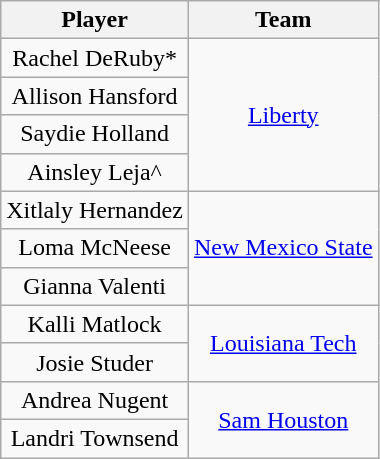<table class="wikitable" style="text-align: center;">
<tr>
<th>Player</th>
<th>Team</th>
</tr>
<tr>
<td>Rachel DeRuby*</td>
<td rowspan=4><a href='#'>Liberty</a></td>
</tr>
<tr>
<td>Allison Hansford</td>
</tr>
<tr>
<td>Saydie Holland</td>
</tr>
<tr>
<td>Ainsley Leja^</td>
</tr>
<tr>
<td>Xitlaly Hernandez</td>
<td rowspan=3><a href='#'>New Mexico State</a></td>
</tr>
<tr>
<td>Loma McNeese</td>
</tr>
<tr>
<td>Gianna Valenti</td>
</tr>
<tr>
<td>Kalli Matlock</td>
<td rowspan=2><a href='#'>Louisiana Tech</a></td>
</tr>
<tr>
<td>Josie Studer</td>
</tr>
<tr>
<td>Andrea Nugent</td>
<td rowspan=2><a href='#'>Sam Houston</a></td>
</tr>
<tr>
<td>Landri Townsend</td>
</tr>
</table>
